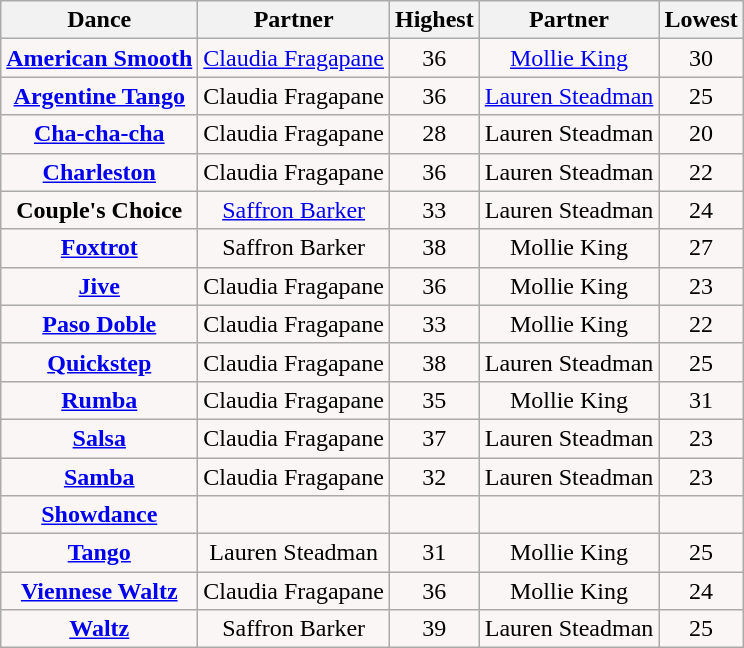<table class="wikitable sortable collapsed">
<tr style="text-align:Center; background:cc;">
<th>Dance</th>
<th>Partner</th>
<th>Highest</th>
<th>Partner</th>
<th>Lowest</th>
</tr>
<tr style="text-align: center; background:#faf6f6">
<td><strong><a href='#'>American Smooth</a></strong></td>
<td><a href='#'>Claudia Fragapane</a></td>
<td>36</td>
<td><a href='#'>Mollie King</a></td>
<td>30</td>
</tr>
<tr style="text-align: center; background:#faf6f6">
<td><strong><a href='#'>Argentine Tango</a></strong></td>
<td>Claudia Fragapane</td>
<td>36</td>
<td><a href='#'>Lauren Steadman</a></td>
<td>25</td>
</tr>
<tr style="text-align: center; background:#faf6f6">
<td><strong><a href='#'>Cha-cha-cha</a></strong></td>
<td>Claudia Fragapane</td>
<td>28</td>
<td>Lauren Steadman</td>
<td>20</td>
</tr>
<tr style="text-align: center; background:#faf6f6">
<td><strong><a href='#'>Charleston</a></strong></td>
<td>Claudia Fragapane</td>
<td>36</td>
<td>Lauren Steadman</td>
<td>22</td>
</tr>
<tr style="text-align: center; background:#faf6f6">
<td><strong>Couple's Choice</strong></td>
<td><a href='#'>Saffron Barker</a></td>
<td>33</td>
<td>Lauren Steadman</td>
<td>24</td>
</tr>
<tr style="text-align: center; background:#faf6f6">
<td><strong><a href='#'>Foxtrot</a></strong></td>
<td>Saffron Barker</td>
<td>38</td>
<td>Mollie King</td>
<td>27</td>
</tr>
<tr style="text-align: center; background:#faf6f6">
<td><strong><a href='#'>Jive</a></strong></td>
<td>Claudia Fragapane</td>
<td>36</td>
<td>Mollie King</td>
<td>23</td>
</tr>
<tr style="text-align: center; background:#faf6f6">
<td><strong><a href='#'>Paso Doble</a></strong></td>
<td>Claudia Fragapane</td>
<td>33</td>
<td>Mollie King</td>
<td>22</td>
</tr>
<tr style="text-align: center; background:#faf6f6">
<td><strong><a href='#'>Quickstep</a></strong></td>
<td>Claudia Fragapane</td>
<td>38</td>
<td>Lauren Steadman</td>
<td>25</td>
</tr>
<tr style="text-align: center; background:#faf6f6">
<td><strong><a href='#'>Rumba</a></strong></td>
<td>Claudia Fragapane</td>
<td>35</td>
<td>Mollie King</td>
<td>31</td>
</tr>
<tr style="text-align: center; background:#faf6f6">
<td><strong><a href='#'>Salsa</a></strong></td>
<td>Claudia Fragapane</td>
<td>37</td>
<td>Lauren Steadman</td>
<td>23</td>
</tr>
<tr style="text-align: center; background:#faf6f6">
<td><strong><a href='#'>Samba</a></strong></td>
<td>Claudia Fragapane</td>
<td>32</td>
<td>Lauren Steadman</td>
<td>23</td>
</tr>
<tr style="text-align: center; background:#faf6f6">
<td><strong><a href='#'>Showdance</a></strong></td>
<td></td>
<td></td>
<td></td>
<td></td>
</tr>
<tr style="text-align: center; background:#faf6f6">
<td><strong><a href='#'>Tango</a></strong></td>
<td>Lauren Steadman</td>
<td>31</td>
<td>Mollie King</td>
<td>25</td>
</tr>
<tr style="text-align: center; background:#faf6f6">
<td><strong><a href='#'>Viennese Waltz</a></strong></td>
<td>Claudia Fragapane</td>
<td>36</td>
<td>Mollie King</td>
<td>24</td>
</tr>
<tr style="text-align: center; background:#faf6f6">
<td><strong><a href='#'>Waltz</a></strong></td>
<td>Saffron Barker</td>
<td>39</td>
<td>Lauren Steadman</td>
<td>25</td>
</tr>
</table>
